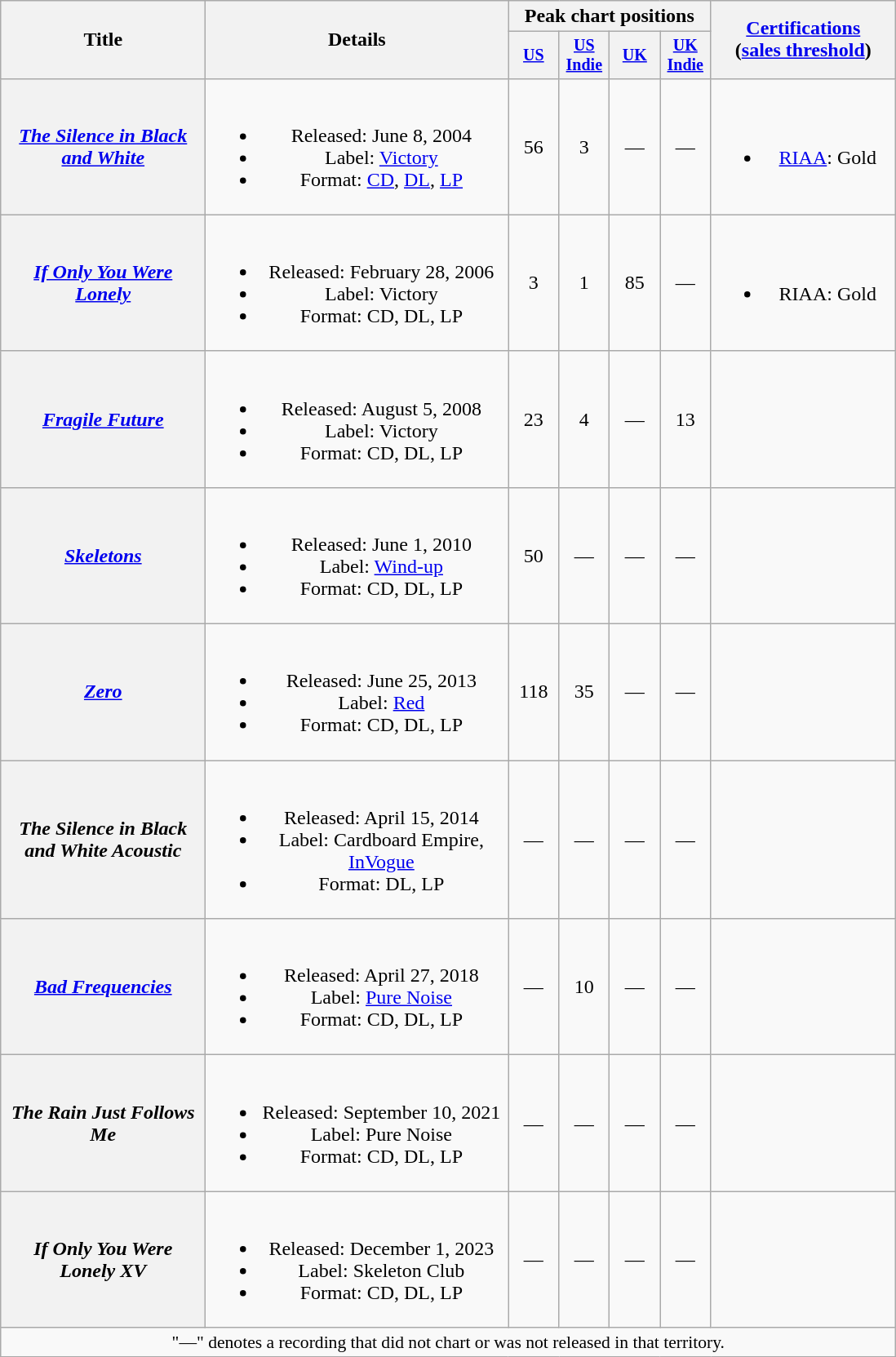<table class="wikitable plainrowheaders" style="text-align:center;">
<tr>
<th rowspan="2" style="width:10em;">Title</th>
<th rowspan="2" style="width:15em;">Details</th>
<th scope="col" colspan="4">Peak chart positions</th>
<th rowspan="2" style="width:9em;"><a href='#'>Certifications</a><br>(<a href='#'>sales threshold</a>)</th>
</tr>
<tr style="font-size:smaller;">
<th width="35"><a href='#'>US</a><br></th>
<th width="35"><a href='#'>US<br> Indie</a><br></th>
<th width="35"><a href='#'>UK</a><br></th>
<th width="35"><a href='#'>UK<br>Indie</a><br></th>
</tr>
<tr>
<th scope="row"><em><a href='#'>The Silence in Black and White</a></em></th>
<td><br><ul><li>Released: June 8, 2004</li><li>Label: <a href='#'>Victory</a></li><li>Format: <a href='#'>CD</a>, <a href='#'>DL</a>, <a href='#'>LP</a></li></ul></td>
<td>56</td>
<td>3</td>
<td>—</td>
<td>—</td>
<td><br><ul><li><a href='#'>RIAA</a>: Gold</li></ul></td>
</tr>
<tr>
<th scope="row"><em><a href='#'>If Only You Were Lonely</a></em></th>
<td><br><ul><li>Released: February 28, 2006</li><li>Label: Victory</li><li>Format: CD, DL, LP</li></ul></td>
<td>3</td>
<td>1</td>
<td>85</td>
<td>—</td>
<td><br><ul><li>RIAA: Gold</li></ul></td>
</tr>
<tr>
<th scope="row"><em><a href='#'>Fragile Future</a></em></th>
<td><br><ul><li>Released: August 5, 2008</li><li>Label: Victory</li><li>Format: CD, DL, LP</li></ul></td>
<td>23</td>
<td>4</td>
<td>—</td>
<td>13</td>
<td></td>
</tr>
<tr>
<th scope="row"><em><a href='#'>Skeletons</a></em></th>
<td><br><ul><li>Released: June 1, 2010</li><li>Label: <a href='#'>Wind-up</a></li><li>Format: CD, DL, LP</li></ul></td>
<td>50</td>
<td>—</td>
<td>—</td>
<td>—</td>
<td></td>
</tr>
<tr>
<th scope="row"><em><a href='#'>Zero</a></em></th>
<td><br><ul><li>Released: June 25, 2013</li><li>Label: <a href='#'>Red</a></li><li>Format: CD, DL, LP</li></ul></td>
<td>118</td>
<td>35</td>
<td>—</td>
<td>—</td>
<td></td>
</tr>
<tr>
<th scope="row"><em>The Silence in Black and White Acoustic</em></th>
<td><br><ul><li>Released: April 15, 2014</li><li>Label: Cardboard Empire, <a href='#'>InVogue</a></li><li>Format: DL, LP</li></ul></td>
<td>—</td>
<td>—</td>
<td>—</td>
<td>—</td>
<td></td>
</tr>
<tr>
<th scope="row"><em><a href='#'>Bad Frequencies</a></em></th>
<td><br><ul><li>Released: April 27, 2018</li><li>Label: <a href='#'>Pure Noise</a></li><li>Format: CD, DL, LP</li></ul></td>
<td>—</td>
<td>10</td>
<td>—</td>
<td>—</td>
<td></td>
</tr>
<tr>
<th scope="row"><em>The Rain Just Follows Me</em></th>
<td><br><ul><li>Released: September 10, 2021</li><li>Label: Pure Noise</li><li>Format: CD, DL, LP</li></ul></td>
<td>—</td>
<td>—</td>
<td>—</td>
<td>—</td>
<td></td>
</tr>
<tr>
<th scope="row"><em>If Only You Were Lonely XV</em></th>
<td><br><ul><li>Released: December 1, 2023</li><li>Label: Skeleton Club</li><li>Format: CD, DL, LP</li></ul></td>
<td>—</td>
<td>—</td>
<td>—</td>
<td>—</td>
<td></td>
</tr>
<tr>
<td colspan="9" style="font-size:90%">"—" denotes a recording that did not chart or was not released in that territory.</td>
</tr>
</table>
